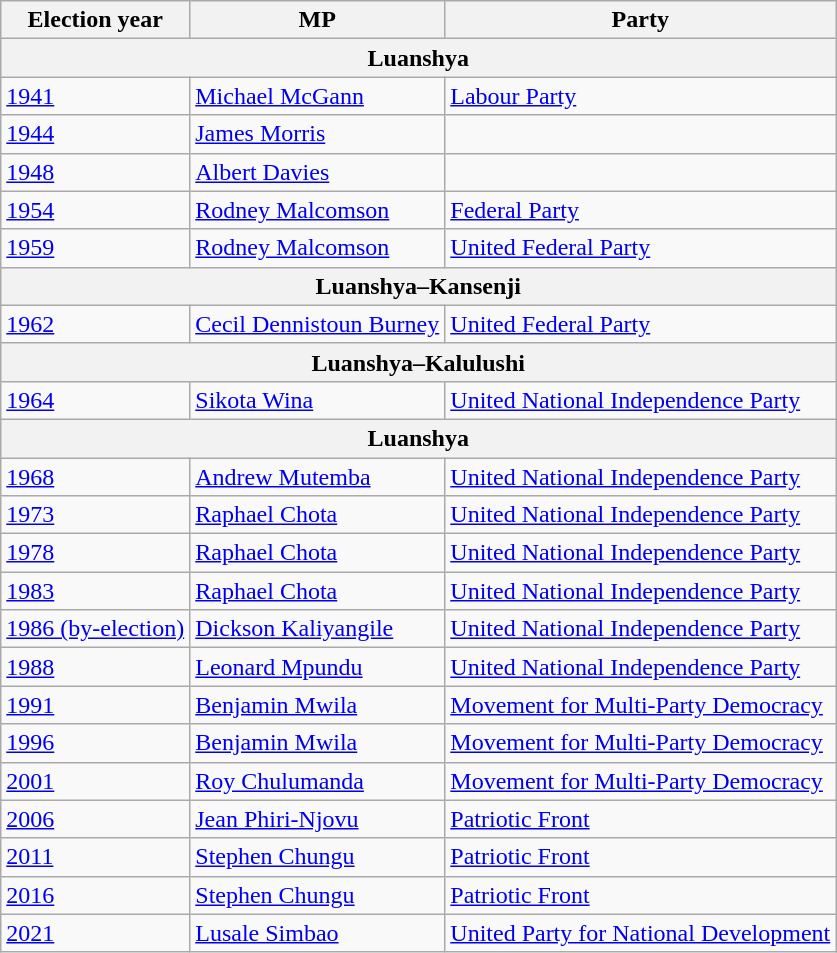<table class=wikitable>
<tr>
<th>Election year</th>
<th>MP</th>
<th>Party</th>
</tr>
<tr>
<th colspan=3>Luanshya</th>
</tr>
<tr>
<td><a href='#'>1941</a></td>
<td><a href='#'>Michael McGann</a></td>
<td><a href='#'>Labour Party</a></td>
</tr>
<tr>
<td><a href='#'>1944</a></td>
<td><a href='#'>James Morris</a></td>
<td></td>
</tr>
<tr>
<td><a href='#'>1948</a></td>
<td><a href='#'>Albert Davies</a></td>
<td></td>
</tr>
<tr>
<td><a href='#'>1954</a></td>
<td><a href='#'>Rodney Malcomson</a></td>
<td><a href='#'>Federal Party</a></td>
</tr>
<tr>
<td><a href='#'>1959</a></td>
<td><a href='#'>Rodney Malcomson</a></td>
<td><a href='#'>United Federal Party</a></td>
</tr>
<tr>
<th colspan=3>Luanshya–Kansenji</th>
</tr>
<tr>
<td><a href='#'>1962</a></td>
<td><a href='#'>Cecil Dennistoun Burney</a></td>
<td><a href='#'>United Federal Party</a></td>
</tr>
<tr>
<th colspan=3>Luanshya–Kalulushi</th>
</tr>
<tr>
<td><a href='#'>1964</a></td>
<td><a href='#'>Sikota Wina</a></td>
<td><a href='#'>United National Independence Party</a></td>
</tr>
<tr>
<th colspan=3>Luanshya</th>
</tr>
<tr>
<td><a href='#'>1968</a></td>
<td><a href='#'>Andrew Mutemba</a></td>
<td><a href='#'>United National Independence Party</a></td>
</tr>
<tr>
<td><a href='#'>1973</a></td>
<td><a href='#'>Raphael Chota</a></td>
<td><a href='#'>United National Independence Party</a></td>
</tr>
<tr>
<td><a href='#'>1978</a></td>
<td><a href='#'>Raphael Chota</a></td>
<td><a href='#'>United National Independence Party</a></td>
</tr>
<tr>
<td><a href='#'>1983</a></td>
<td><a href='#'>Raphael Chota</a></td>
<td><a href='#'>United National Independence Party</a></td>
</tr>
<tr>
<td><a href='#'>1986 (by-election)</a></td>
<td><a href='#'>Dickson Kaliyangile</a></td>
<td><a href='#'>United National Independence Party</a></td>
</tr>
<tr>
<td><a href='#'>1988</a></td>
<td><a href='#'>Leonard Mpundu</a></td>
<td><a href='#'>United National Independence Party</a></td>
</tr>
<tr>
<td><a href='#'>1991</a></td>
<td><a href='#'>Benjamin Mwila</a></td>
<td><a href='#'>Movement for Multi-Party Democracy</a></td>
</tr>
<tr>
<td><a href='#'>1996</a></td>
<td><a href='#'>Benjamin Mwila</a></td>
<td><a href='#'>Movement for Multi-Party Democracy</a></td>
</tr>
<tr>
<td><a href='#'>2001</a></td>
<td><a href='#'>Roy Chulumanda</a></td>
<td><a href='#'>Movement for Multi-Party Democracy</a></td>
</tr>
<tr>
<td><a href='#'>2006</a></td>
<td><a href='#'>Jean Phiri-Njovu</a></td>
<td><a href='#'>Patriotic Front</a></td>
</tr>
<tr>
<td><a href='#'>2011</a></td>
<td><a href='#'>Stephen Chungu</a></td>
<td><a href='#'>Patriotic Front</a></td>
</tr>
<tr>
<td><a href='#'>2016</a></td>
<td><a href='#'>Stephen Chungu</a></td>
<td><a href='#'>Patriotic Front</a></td>
</tr>
<tr>
<td><a href='#'>2021</a></td>
<td><a href='#'>Lusale Simbao</a></td>
<td><a href='#'>United Party for National Development</a></td>
</tr>
</table>
